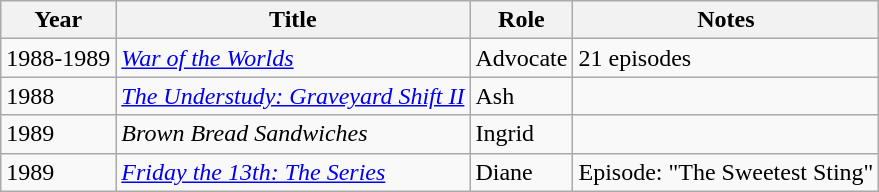<table class="wikitable">
<tr>
<th>Year</th>
<th>Title</th>
<th>Role</th>
<th>Notes</th>
</tr>
<tr>
<td>1988-1989</td>
<td><em><a href='#'>War of the Worlds</a></em></td>
<td>Advocate</td>
<td>21 episodes</td>
</tr>
<tr>
<td>1988</td>
<td><em><a href='#'>The Understudy: Graveyard Shift II</a></em></td>
<td>Ash</td>
<td></td>
</tr>
<tr>
<td>1989</td>
<td><em>Brown Bread Sandwiches</em></td>
<td>Ingrid</td>
<td></td>
</tr>
<tr>
<td>1989</td>
<td><em><a href='#'>Friday the 13th: The Series</a></em></td>
<td>Diane</td>
<td>Episode: "The Sweetest Sting"</td>
</tr>
</table>
